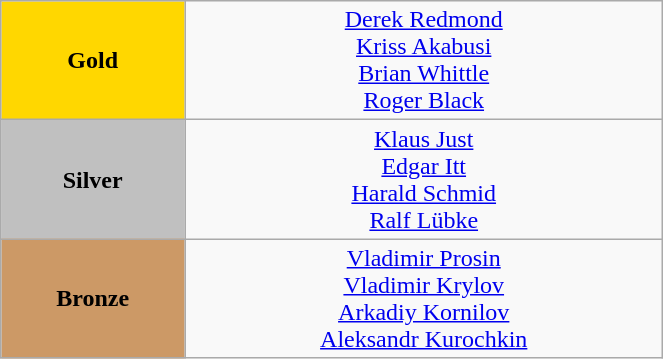<table class="wikitable" style="text-align:center; " width="35%">
<tr>
<td bgcolor="gold"><strong>Gold</strong></td>
<td><a href='#'>Derek Redmond</a><br><a href='#'>Kriss Akabusi</a><br><a href='#'>Brian Whittle</a><br><a href='#'>Roger Black</a><br><small><em></em></small></td>
</tr>
<tr>
<td bgcolor="silver"><strong>Silver</strong></td>
<td><a href='#'>Klaus Just</a><br><a href='#'>Edgar Itt</a><br><a href='#'>Harald Schmid</a><br><a href='#'>Ralf Lübke</a><br><small><em></em></small></td>
</tr>
<tr>
<td bgcolor="CC9966"><strong>Bronze</strong></td>
<td><a href='#'>Vladimir Prosin</a><br><a href='#'>Vladimir Krylov</a><br><a href='#'>Arkadiy Kornilov</a><br><a href='#'>Aleksandr Kurochkin</a><br><small><em></em></small></td>
</tr>
</table>
